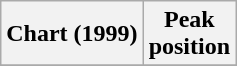<table class="wikitable sortable plainrowheaders" style="text-align:center">
<tr>
<th>Chart (1999)</th>
<th>Peak<br>position</th>
</tr>
<tr>
</tr>
</table>
